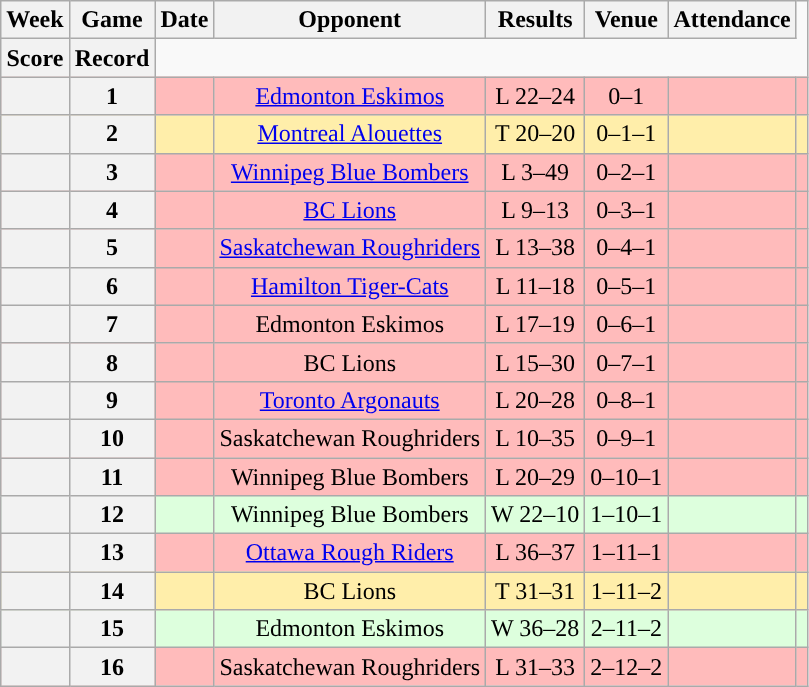<table class="wikitable" style="text-align:center">
<tr>
<th>Week</th>
<th>Game</th>
<th>Date</th>
<th>Opponent</th>
<th>Results</th>
<th>Venue</th>
<th>Attendance</th>
</tr>
<tr>
<th>Score</th>
<th>Record</th>
</tr>
<tr style="background:#ffbbbb">
<th></th>
<th>1</th>
<td></td>
<td><a href='#'>Edmonton Eskimos</a></td>
<td>L 22–24</td>
<td>0–1</td>
<td></td>
<td></td>
</tr>
<tr style="background:#ffeeaa">
<th></th>
<th>2</th>
<td></td>
<td><a href='#'>Montreal Alouettes</a></td>
<td>T 20–20</td>
<td>0–1–1</td>
<td></td>
<td></td>
</tr>
<tr style="background:#ffbbbb">
<th></th>
<th>3</th>
<td></td>
<td><a href='#'>Winnipeg Blue Bombers</a></td>
<td>L 3–49</td>
<td>0–2–1</td>
<td></td>
<td></td>
</tr>
<tr style="background:#ffbbbb">
<th></th>
<th>4</th>
<td></td>
<td><a href='#'>BC Lions</a></td>
<td>L 9–13</td>
<td>0–3–1</td>
<td></td>
<td></td>
</tr>
<tr style="background:#ffbbbb">
<th></th>
<th>5</th>
<td></td>
<td><a href='#'>Saskatchewan Roughriders</a></td>
<td>L 13–38</td>
<td>0–4–1</td>
<td></td>
<td></td>
</tr>
<tr style="background:#ffbbbb">
<th></th>
<th>6</th>
<td></td>
<td><a href='#'>Hamilton Tiger-Cats</a></td>
<td>L 11–18</td>
<td>0–5–1</td>
<td></td>
<td></td>
</tr>
<tr style="background:#ffbbbb">
<th></th>
<th>7</th>
<td></td>
<td>Edmonton Eskimos</td>
<td>L 17–19</td>
<td>0–6–1</td>
<td></td>
<td></td>
</tr>
<tr style="background:#ffbbbb">
<th></th>
<th>8</th>
<td></td>
<td>BC Lions</td>
<td>L 15–30</td>
<td>0–7–1</td>
<td></td>
<td></td>
</tr>
<tr style="background:#ffbbbb">
<th></th>
<th>9</th>
<td></td>
<td><a href='#'>Toronto Argonauts</a></td>
<td>L 20–28</td>
<td>0–8–1</td>
<td></td>
<td></td>
</tr>
<tr style="background:#ffbbbb">
<th></th>
<th>10</th>
<td></td>
<td>Saskatchewan Roughriders</td>
<td>L 10–35</td>
<td>0–9–1</td>
<td></td>
<td></td>
</tr>
<tr style="background:#ffbbbb">
<th></th>
<th>11</th>
<td></td>
<td>Winnipeg Blue Bombers</td>
<td>L 20–29</td>
<td>0–10–1</td>
<td></td>
<td></td>
</tr>
<tr style="background:#ddffdd">
<th></th>
<th>12</th>
<td></td>
<td>Winnipeg Blue Bombers</td>
<td>W 22–10</td>
<td>1–10–1</td>
<td></td>
<td></td>
</tr>
<tr style="background:#ffbbbb">
<th></th>
<th>13</th>
<td></td>
<td><a href='#'>Ottawa Rough Riders</a></td>
<td>L 36–37</td>
<td>1–11–1</td>
<td></td>
<td></td>
</tr>
<tr style="background:#ffeeaa">
<th></th>
<th>14</th>
<td></td>
<td>BC Lions</td>
<td>T 31–31</td>
<td>1–11–2</td>
<td></td>
<td></td>
</tr>
<tr style="background:#ddffdd">
<th></th>
<th>15</th>
<td></td>
<td>Edmonton Eskimos</td>
<td>W 36–28</td>
<td>2–11–2</td>
<td></td>
<td></td>
</tr>
<tr align="center" bgcolor="#ffbbbb">
<th></th>
<th>16</th>
<td></td>
<td>Saskatchewan Roughriders</td>
<td>L 31–33</td>
<td>2–12–2</td>
<td></td>
<td></td>
</tr>
</table>
